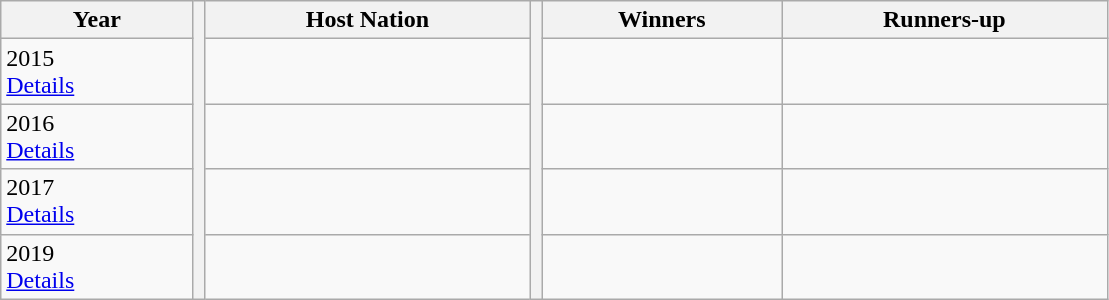<table class="wikitable">
<tr>
<th>Year</th>
<th width=1% rowspan=50 bgcolor=ffffff></th>
<th>Host Nation</th>
<th width=1% rowspan=50 bgcolor=ffffff></th>
<th>Winners</th>
<th>Runners-up</th>
</tr>
<tr>
<td>2015<br><a href='#'>Details</a></td>
<td></td>
<td></td>
<td></td>
</tr>
<tr>
<td>2016<br><a href='#'>Details</a></td>
<td></td>
<td></td>
<td></td>
</tr>
<tr>
<td>2017<br><a href='#'>Details</a></td>
<td></td>
<td></td>
<td></td>
</tr>
<tr>
<td>2019<br><a href='#'>Details</a></td>
<td></td>
<td></td>
<td></td>
</tr>
</table>
